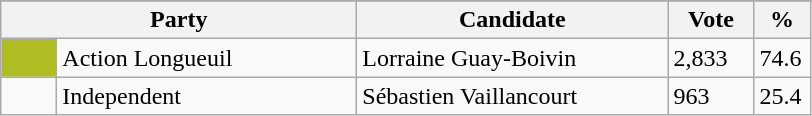<table class="wikitable">
<tr>
</tr>
<tr>
<th bgcolor="#DDDDFF" width="230px" colspan="2">Party</th>
<th bgcolor="#DDDDFF" width="200px">Candidate</th>
<th bgcolor="#DDDDFF" width="50px">Vote</th>
<th bgcolor="#DDDDFF" width="30px">%</th>
</tr>
<tr>
<td bgcolor=#AFBD22 width="30px"> </td>
<td>Action Longueuil</td>
<td>Lorraine Guay-Boivin</td>
<td>2,833</td>
<td>74.6</td>
</tr>
<tr>
<td> </td>
<td>Independent</td>
<td>Sébastien Vaillancourt</td>
<td>963</td>
<td>25.4</td>
</tr>
</table>
